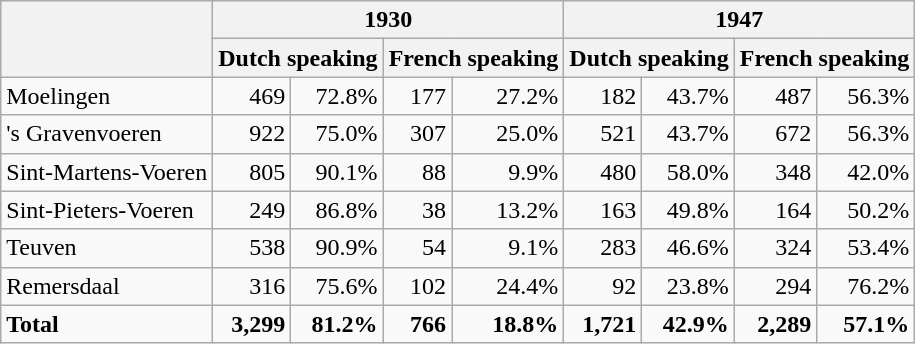<table class="wikitable">
<tr>
<th rowspan=2></th>
<th colspan=4>1930</th>
<th colspan=4>1947</th>
</tr>
<tr>
<th colspan=2>Dutch speaking</th>
<th colspan=2>French speaking</th>
<th colspan=2>Dutch speaking</th>
<th colspan=2>French speaking</th>
</tr>
<tr>
<td>Moelingen</td>
<td align=right>469</td>
<td align=right>72.8%</td>
<td align=right>177</td>
<td align=right>27.2%</td>
<td align=right>182</td>
<td align=right>43.7%</td>
<td align=right>487</td>
<td align=right>56.3%</td>
</tr>
<tr>
<td>'s Gravenvoeren</td>
<td align=right>922</td>
<td align=right>75.0%</td>
<td align=right>307</td>
<td align=right>25.0%</td>
<td align=right>521</td>
<td align=right>43.7%</td>
<td align=right>672</td>
<td align=right>56.3%</td>
</tr>
<tr>
<td>Sint-Martens-Voeren</td>
<td align=right>805</td>
<td align=right>90.1%</td>
<td align=right>88</td>
<td align=right>9.9%</td>
<td align=right>480</td>
<td align=right>58.0%</td>
<td align=right>348</td>
<td align=right>42.0%</td>
</tr>
<tr>
<td>Sint-Pieters-Voeren</td>
<td align=right>249</td>
<td align=right>86.8%</td>
<td align=right>38</td>
<td align=right>13.2%</td>
<td align=right>163</td>
<td align=right>49.8%</td>
<td align=right>164</td>
<td align=right>50.2%</td>
</tr>
<tr>
<td>Teuven</td>
<td align=right>538</td>
<td align=right>90.9%</td>
<td align=right>54</td>
<td align=right>9.1%</td>
<td align=right>283</td>
<td align=right>46.6%</td>
<td align=right>324</td>
<td align=right>53.4%</td>
</tr>
<tr>
<td>Remersdaal</td>
<td align=right>316</td>
<td align=right>75.6%</td>
<td align=right>102</td>
<td align=right>24.4%</td>
<td align=right>92</td>
<td align=right>23.8%</td>
<td align=right>294</td>
<td align=right>76.2%</td>
</tr>
<tr>
<td><strong>Total</strong></td>
<td align=right><strong>3,299</strong></td>
<td align=right><strong>81.2%</strong></td>
<td align=right><strong>766</strong></td>
<td align=right><strong>18.8%</strong></td>
<td align=right><strong>1,721</strong></td>
<td align=right><strong>42.9%</strong></td>
<td align=right><strong>2,289</strong></td>
<td align=right><strong>57.1%</strong></td>
</tr>
</table>
